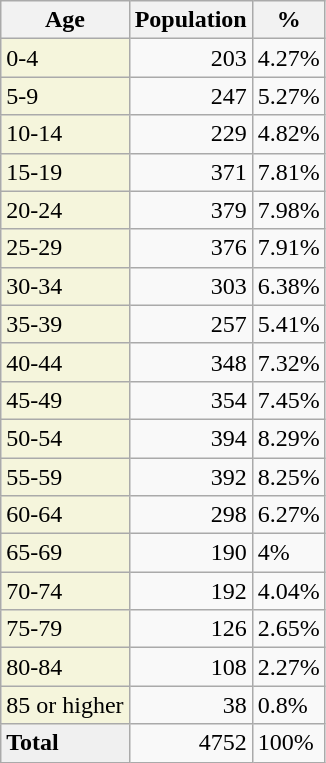<table class="wikitable">
<tr>
<th>Age</th>
<th>Population</th>
<th>%</th>
</tr>
<tr>
<td style="background:#F5F5DC;">0-4</td>
<td align="right">203</td>
<td>4.27%</td>
</tr>
<tr>
<td style="background:#F5F5DC;">5-9</td>
<td align="right">247</td>
<td>5.27%</td>
</tr>
<tr>
<td style="background:#F5F5DC;">10-14</td>
<td align="right">229</td>
<td>4.82%</td>
</tr>
<tr>
<td style="background:#F5F5DC;">15-19</td>
<td align="right">371</td>
<td>7.81%</td>
</tr>
<tr>
<td style="background:#F5F5DC;">20-24</td>
<td align="right">379</td>
<td>7.98%</td>
</tr>
<tr>
<td style="background:#F5F5DC;">25-29</td>
<td align="right">376</td>
<td>7.91%</td>
</tr>
<tr>
<td style="background:#F5F5DC;">30-34</td>
<td align="right">303</td>
<td>6.38%</td>
</tr>
<tr>
<td style="background:#F5F5DC;">35-39</td>
<td align="right">257</td>
<td>5.41%</td>
</tr>
<tr>
<td style="background:#F5F5DC;">40-44</td>
<td align="right">348</td>
<td>7.32%</td>
</tr>
<tr>
<td style="background:#F5F5DC;">45-49</td>
<td align="right">354</td>
<td>7.45%</td>
</tr>
<tr>
<td style="background:#F5F5DC;">50-54</td>
<td align="right">394</td>
<td>8.29%</td>
</tr>
<tr>
<td style="background:#F5F5DC;">55-59</td>
<td align="right">392</td>
<td>8.25%</td>
</tr>
<tr>
<td style="background:#F5F5DC;">60-64</td>
<td align="right">298</td>
<td>6.27%</td>
</tr>
<tr>
<td style="background:#F5F5DC;">65-69</td>
<td align="right">190</td>
<td>4%</td>
</tr>
<tr>
<td style="background:#F5F5DC;">70-74</td>
<td align="right">192</td>
<td>4.04%</td>
</tr>
<tr>
<td style="background:#F5F5DC;">75-79</td>
<td align="right">126</td>
<td>2.65%</td>
</tr>
<tr>
<td style="background:#F5F5DC;">80-84</td>
<td align="right">108</td>
<td>2.27%</td>
</tr>
<tr>
<td style="background:#F5F5DC;">85 or higher</td>
<td align="right">38</td>
<td>0.8%</td>
</tr>
<tr>
<td style="background:#F0F0F0;"><strong>Total</strong></td>
<td align="right">4752</td>
<td>100%</td>
</tr>
</table>
